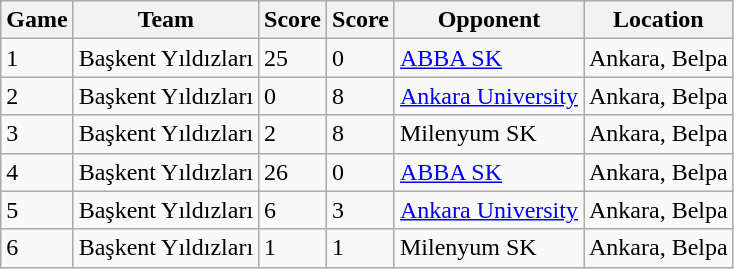<table class="wikitable">
<tr>
<th>Game</th>
<th>Team</th>
<th>Score</th>
<th>Score</th>
<th>Opponent</th>
<th>Location</th>
</tr>
<tr>
<td>1</td>
<td>Başkent Yıldızları</td>
<td>25</td>
<td>0</td>
<td><a href='#'>ABBA SK</a></td>
<td>Ankara, Belpa</td>
</tr>
<tr>
<td>2</td>
<td>Başkent Yıldızları</td>
<td>0</td>
<td>8</td>
<td><a href='#'>Ankara University</a></td>
<td>Ankara, Belpa</td>
</tr>
<tr>
<td>3</td>
<td>Başkent Yıldızları</td>
<td>2</td>
<td>8</td>
<td>Milenyum SK</td>
<td>Ankara, Belpa</td>
</tr>
<tr>
<td>4</td>
<td>Başkent Yıldızları</td>
<td>26</td>
<td>0</td>
<td><a href='#'>ABBA SK</a></td>
<td>Ankara, Belpa</td>
</tr>
<tr>
<td>5</td>
<td>Başkent Yıldızları</td>
<td>6</td>
<td>3</td>
<td><a href='#'>Ankara University</a></td>
<td>Ankara, Belpa</td>
</tr>
<tr>
<td>6</td>
<td>Başkent Yıldızları</td>
<td>1</td>
<td>1</td>
<td>Milenyum SK</td>
<td>Ankara, Belpa</td>
</tr>
</table>
